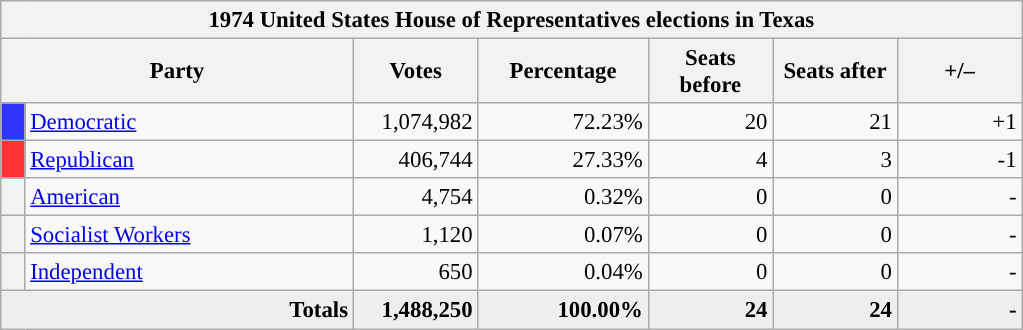<table class="wikitable" style="font-size: 95%;">
<tr>
<th colspan="7">1974 United States House of Representatives elections in Texas</th>
</tr>
<tr>
<th colspan="2" style="width: 15em">Party</th>
<th style="width: 5em">Votes</th>
<th style="width: 7em">Percentage</th>
<th style="width: 5em">Seats before</th>
<th style="width: 5em">Seats after</th>
<th style="width: 5em">+/–</th>
</tr>
<tr>
<th style="background-color:#3333FF; width: 3px"></th>
<td style="width: 130px"><a href='#'>Democratic</a></td>
<td align="right">1,074,982</td>
<td align="right">72.23%</td>
<td align="right">20</td>
<td align="right">21</td>
<td align="right">+1</td>
</tr>
<tr>
<th style="background-color:#FF3333; width: 3px"></th>
<td style="width: 130px"><a href='#'>Republican</a></td>
<td align="right">406,744</td>
<td align="right">27.33%</td>
<td align="right">4</td>
<td align="right">3</td>
<td align="right">-1</td>
</tr>
<tr>
<th style="background-color:"></th>
<td style="width: 130px"><a href='#'>American</a></td>
<td align="right">4,754</td>
<td align="right">0.32%</td>
<td align="right">0</td>
<td align="right">0</td>
<td align="right">-</td>
</tr>
<tr>
<th style="background-color:"></th>
<td style="width: 130px"><a href='#'>Socialist Workers</a></td>
<td align="right">1,120</td>
<td align="right">0.07%</td>
<td align="right">0</td>
<td align="right">0</td>
<td align="right">-</td>
</tr>
<tr>
<th style="background-color:"></th>
<td style="width: 130px"><a href='#'>Independent</a></td>
<td align="right">650</td>
<td align="right">0.04%</td>
<td align="right">0</td>
<td align="right">0</td>
<td align="right">-</td>
</tr>
<tr bgcolor="#EEEEEE">
<td colspan="2" align="right"><strong>Totals</strong></td>
<td align="right"><strong>1,488,250</strong></td>
<td align="right"><strong>100.00%</strong></td>
<td align="right"><strong>24</strong></td>
<td align="right"><strong>24</strong></td>
<td align="right"><strong>-</strong></td>
</tr>
</table>
